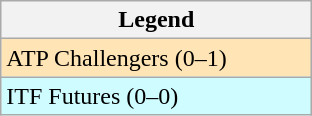<table class="sortable wikitable">
<tr>
<th>Legend</th>
</tr>
<tr style="background:moccasin;">
<td width="200">ATP Challengers (0–1)</td>
</tr>
<tr style="background:#cffcff;">
<td width="200">ITF Futures (0–0)</td>
</tr>
</table>
